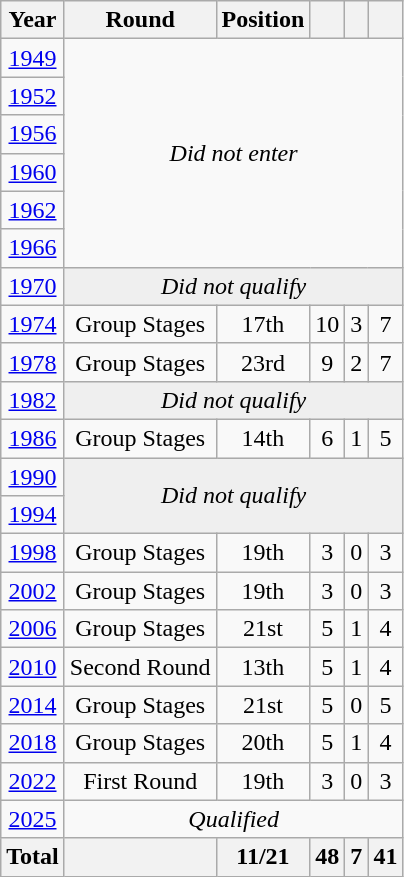<table class="wikitable" style="text-align: center;">
<tr>
<th>Year</th>
<th>Round</th>
<th>Position</th>
<th></th>
<th></th>
<th></th>
</tr>
<tr>
<td> <a href='#'>1949</a></td>
<td colspan="6" rowspan=6><em>Did not enter</em></td>
</tr>
<tr>
<td> <a href='#'>1952</a></td>
</tr>
<tr>
<td> <a href='#'>1956</a></td>
</tr>
<tr>
<td> <a href='#'>1960</a></td>
</tr>
<tr>
<td> <a href='#'>1962</a></td>
</tr>
<tr>
<td> <a href='#'>1966</a></td>
</tr>
<tr>
<td> <a href='#'>1970</a></td>
<td colspan=7 bgcolor=#EFEFEF><em>Did not qualify</em></td>
</tr>
<tr>
<td> <a href='#'>1974</a></td>
<td>Group Stages</td>
<td>17th</td>
<td>10</td>
<td>3</td>
<td>7</td>
</tr>
<tr>
<td> <a href='#'>1978</a></td>
<td>Group Stages</td>
<td>23rd</td>
<td>9</td>
<td>2</td>
<td>7</td>
</tr>
<tr>
<td> <a href='#'>1982</a></td>
<td colspan=7 bgcolor=#EFEFEF><em>Did not qualify</em></td>
</tr>
<tr>
<td> <a href='#'>1986</a></td>
<td>Group Stages</td>
<td>14th</td>
<td>6</td>
<td>1</td>
<td>5</td>
</tr>
<tr>
<td> <a href='#'>1990</a></td>
<td colspan=7 rowspan=2 bgcolor=#EFEFEF><em>Did not qualify</em></td>
</tr>
<tr>
<td> <a href='#'>1994</a></td>
</tr>
<tr>
<td> <a href='#'>1998</a></td>
<td>Group Stages</td>
<td>19th</td>
<td>3</td>
<td>0</td>
<td>3</td>
</tr>
<tr>
<td> <a href='#'>2002</a></td>
<td>Group Stages</td>
<td>19th</td>
<td>3</td>
<td>0</td>
<td>3</td>
</tr>
<tr>
<td> <a href='#'>2006</a></td>
<td>Group Stages</td>
<td>21st</td>
<td>5</td>
<td>1</td>
<td>4</td>
</tr>
<tr>
<td> <a href='#'>2010</a></td>
<td>Second Round</td>
<td>13th</td>
<td>5</td>
<td>1</td>
<td>4</td>
</tr>
<tr>
<td> <a href='#'>2014</a></td>
<td>Group Stages</td>
<td>21st</td>
<td>5</td>
<td>0</td>
<td>5</td>
</tr>
<tr>
<td>  <a href='#'>2018</a></td>
<td>Group Stages</td>
<td>20th</td>
<td>5</td>
<td>1</td>
<td>4</td>
</tr>
<tr>
<td>  <a href='#'>2022</a></td>
<td>First Round</td>
<td>19th</td>
<td>3</td>
<td>0</td>
<td>3</td>
</tr>
<tr>
<td> <a href='#'>2025</a></td>
<td colspan="6" rowspan=1><em>Qualified</em></td>
</tr>
<tr>
<th colspan=1>Total</th>
<th></th>
<th>11/21</th>
<th>48</th>
<th>7</th>
<th>41</th>
</tr>
</table>
